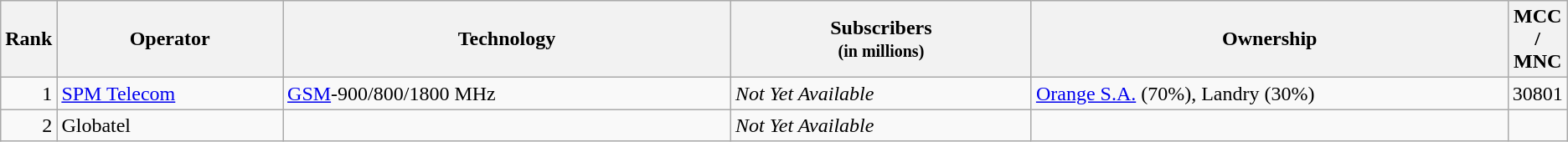<table class="wikitable">
<tr>
<th style="width:3%;">Rank</th>
<th style="width:15%;">Operator</th>
<th style="width:30%;">Technology</th>
<th style="width:20%;">Subscribers<br><small>(in millions)</small></th>
<th style="width:32%;">Ownership</th>
<th>MCC / MNC</th>
</tr>
<tr>
<td align=right>1</td>
<td><a href='#'>SPM Telecom</a></td>
<td><a href='#'>GSM</a>-900/800/1800 MHz</td>
<td><em>Not Yet Available</em></td>
<td><a href='#'>Orange S.A.</a> (70%), Landry (30%)</td>
<td>30801</td>
</tr>
<tr>
<td align=right>2</td>
<td>Globatel</td>
<td></td>
<td><em>Not Yet Available</em></td>
<td></td>
<td></td>
</tr>
</table>
